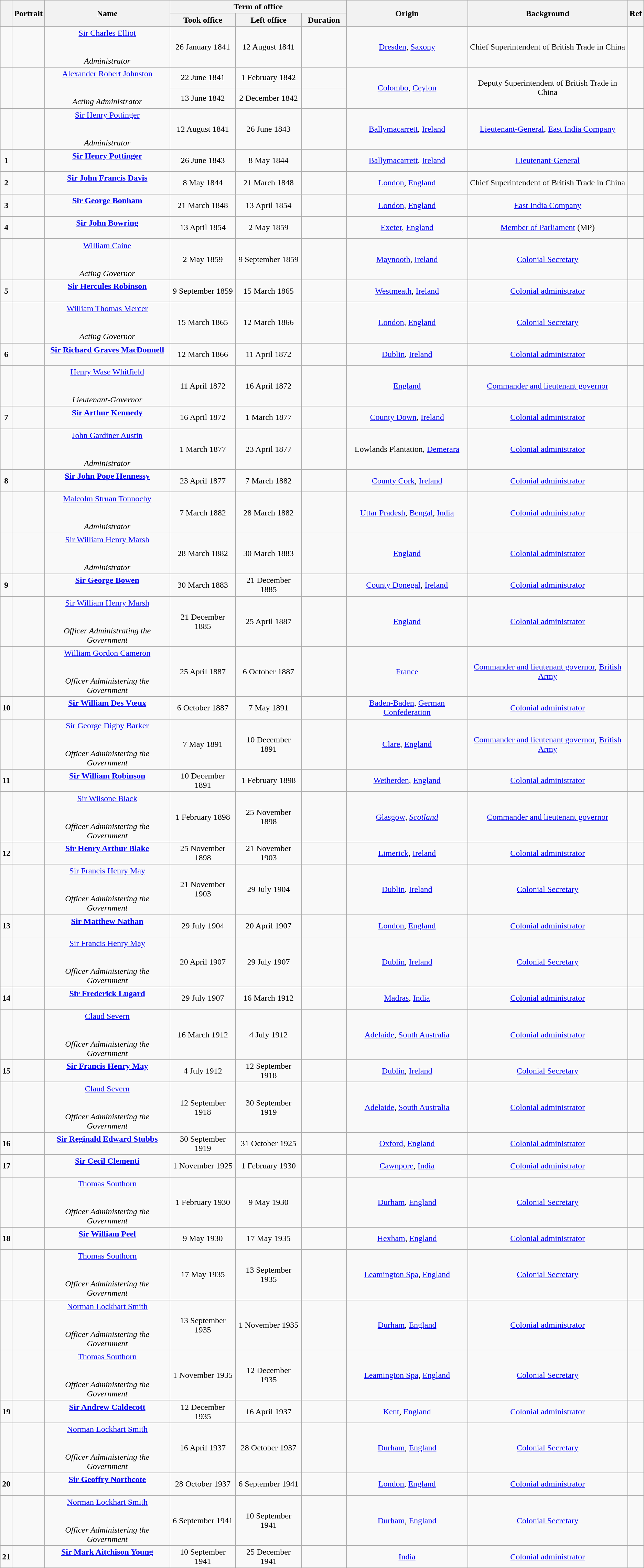<table class="wikitable" style="text-align:center">
<tr>
<th rowspan=2></th>
<th rowspan=2>Portrait</th>
<th rowspan=2>Name<br></th>
<th colspan=3>Term of office</th>
<th rowspan=2>Origin</th>
<th rowspan=2>Background</th>
<th rowspan=2>Ref</th>
</tr>
<tr>
<th style="width:120px;">Took office</th>
<th style="width:120px;">Left office</th>
<th style="width:80px;">Duration</th>
</tr>
<tr>
<td></td>
<td></td>
<td><a href='#'>Sir Charles Elliot</a><br><br><br><em>Administrator</em></td>
<td>26 January 1841</td>
<td>12 August 1841</td>
<td></td>
<td><a href='#'>Dresden</a>, <a href='#'>Saxony</a></td>
<td>Chief Superintendent of British Trade in China</td>
<td></td>
</tr>
<tr>
<td rowspan=2></td>
<td rowspan=2></td>
<td rowspan=2><a href='#'>Alexander Robert Johnston</a><br><br><br><em>Acting Administrator</em></td>
<td>22 June 1841</td>
<td>1 February 1842</td>
<td></td>
<td rowspan=2><a href='#'>Colombo</a>, <a href='#'>Ceylon</a></td>
<td rowspan=2>Deputy Superintendent of British Trade in China</td>
<td rowspan=2></td>
</tr>
<tr>
<td>13 June 1842</td>
<td>2 December 1842</td>
<td></td>
</tr>
<tr>
<td></td>
<td></td>
<td><a href='#'>Sir Henry Pottinger</a><br> <br><br><em>Administrator</em></td>
<td>12 August 1841</td>
<td>26 June 1843</td>
<td></td>
<td><a href='#'>Ballymacarrett</a>, <a href='#'>Ireland</a></td>
<td><a href='#'>Lieutenant-General</a>, <a href='#'>East India Company</a></td>
<td></td>
</tr>
<tr>
<td><strong>1</strong></td>
<td></td>
<td><strong><a href='#'>Sir Henry Pottinger</a></strong><br> <br></td>
<td>26 June 1843</td>
<td>8 May 1844</td>
<td></td>
<td><a href='#'>Ballymacarrett</a>, <a href='#'>Ireland</a></td>
<td><a href='#'>Lieutenant-General</a></td>
<td></td>
</tr>
<tr>
<td><strong>2</strong></td>
<td></td>
<td><strong><a href='#'>Sir John Francis Davis</a></strong><br><br></td>
<td>8 May 1844</td>
<td>21 March 1848</td>
<td></td>
<td><a href='#'>London</a>, <a href='#'>England</a></td>
<td>Chief Superintendent of British Trade in China</td>
<td></td>
</tr>
<tr>
<td><strong>3</strong></td>
<td></td>
<td><strong><a href='#'>Sir George Bonham</a></strong><br><br></td>
<td>21 March 1848</td>
<td>13 April 1854</td>
<td></td>
<td><a href='#'>London</a>, <a href='#'>England</a></td>
<td><a href='#'>East India Company</a></td>
<td></td>
</tr>
<tr>
<td><strong>4</strong></td>
<td></td>
<td><strong><a href='#'>Sir John Bowring</a></strong><br><br></td>
<td>13 April 1854</td>
<td>2 May 1859</td>
<td></td>
<td><a href='#'>Exeter</a>, <a href='#'>England</a></td>
<td><a href='#'>Member of Parliament</a> (MP)</td>
<td></td>
</tr>
<tr>
<td></td>
<td></td>
<td><a href='#'>William Caine</a><br><br><br><em>Acting Governor</em></td>
<td>2 May 1859</td>
<td>9 September 1859</td>
<td></td>
<td><a href='#'>Maynooth</a>, <a href='#'>Ireland</a></td>
<td><a href='#'>Colonial Secretary</a></td>
<td></td>
</tr>
<tr>
<td><strong>5</strong></td>
<td></td>
<td><strong><a href='#'>Sir Hercules Robinson</a></strong><br><br></td>
<td>9 September 1859</td>
<td>15 March 1865</td>
<td></td>
<td><a href='#'>Westmeath</a>, <a href='#'>Ireland</a></td>
<td><a href='#'>Colonial administrator</a></td>
<td></td>
</tr>
<tr>
<td></td>
<td></td>
<td><a href='#'>William Thomas Mercer</a><br><br><br><em>Acting Governor</em></td>
<td>15 March 1865</td>
<td>12 March 1866</td>
<td></td>
<td><a href='#'>London</a>, <a href='#'>England</a></td>
<td><a href='#'>Colonial Secretary</a></td>
<td></td>
</tr>
<tr>
<td><strong>6</strong></td>
<td></td>
<td><strong><a href='#'>Sir Richard Graves MacDonnell</a></strong><br><br></td>
<td>12 March 1866</td>
<td>11 April 1872</td>
<td></td>
<td><a href='#'>Dublin</a>, <a href='#'>Ireland</a></td>
<td><a href='#'>Colonial administrator</a></td>
<td></td>
</tr>
<tr>
<td></td>
<td></td>
<td><a href='#'>Henry Wase Whitfield</a><br><br><br><em>Lieutenant-Governor</em></td>
<td>11 April 1872</td>
<td>16 April 1872</td>
<td></td>
<td><a href='#'>England</a></td>
<td><a href='#'>Commander and lieutenant governor</a></td>
<td></td>
</tr>
<tr>
<td><strong>7</strong></td>
<td></td>
<td><strong><a href='#'>Sir Arthur Kennedy</a></strong><br><br></td>
<td>16 April 1872</td>
<td>1 March 1877</td>
<td></td>
<td><a href='#'>County Down</a>, <a href='#'>Ireland</a></td>
<td><a href='#'>Colonial administrator</a></td>
<td></td>
</tr>
<tr>
<td></td>
<td></td>
<td><a href='#'>John Gardiner Austin</a><br><br><br><em>Administrator</em></td>
<td>1 March 1877</td>
<td>23 April 1877</td>
<td></td>
<td>Lowlands Plantation, <a href='#'>Demerara</a></td>
<td><a href='#'>Colonial administrator</a></td>
<td></td>
</tr>
<tr>
<td><strong>8</strong></td>
<td></td>
<td><strong><a href='#'>Sir John Pope Hennessy</a></strong><br><br></td>
<td>23 April 1877</td>
<td>7 March 1882</td>
<td></td>
<td><a href='#'>County Cork</a>, <a href='#'>Ireland</a></td>
<td><a href='#'>Colonial administrator</a></td>
<td></td>
</tr>
<tr>
<td></td>
<td></td>
<td><a href='#'>Malcolm Struan Tonnochy</a><br><br><br><em>Administrator</em></td>
<td>7 March 1882</td>
<td>28 March 1882</td>
<td></td>
<td><a href='#'>Uttar Pradesh</a>, <a href='#'>Bengal</a>, <a href='#'>India</a></td>
<td><a href='#'>Colonial administrator</a></td>
<td></td>
</tr>
<tr>
<td></td>
<td></td>
<td><a href='#'>Sir William Henry Marsh</a><br><br><br><em>Administrator</em></td>
<td>28 March 1882</td>
<td>30 March 1883</td>
<td></td>
<td><a href='#'>England</a></td>
<td><a href='#'>Colonial administrator</a></td>
<td></td>
</tr>
<tr>
<td><strong>9</strong></td>
<td></td>
<td><strong><a href='#'>Sir George Bowen</a></strong><br><br></td>
<td>30 March 1883</td>
<td>21 December 1885</td>
<td></td>
<td><a href='#'>County Donegal</a>, <a href='#'>Ireland</a></td>
<td><a href='#'>Colonial administrator</a></td>
<td></td>
</tr>
<tr>
<td></td>
<td></td>
<td><a href='#'>Sir William Henry Marsh</a><br><br><br><em>Officer Administrating the Government</em></td>
<td>21 December 1885</td>
<td>25 April 1887</td>
<td></td>
<td><a href='#'>England</a></td>
<td><a href='#'>Colonial administrator</a></td>
<td></td>
</tr>
<tr>
<td></td>
<td></td>
<td><a href='#'>William Gordon Cameron</a><br><br><br><em>Officer Administering the Government</em></td>
<td>25 April 1887</td>
<td>6 October 1887</td>
<td></td>
<td><a href='#'>France</a></td>
<td><a href='#'>Commander and lieutenant governor</a>, <a href='#'>British Army</a></td>
<td></td>
</tr>
<tr>
<td><strong>10</strong></td>
<td></td>
<td><strong><a href='#'>Sir William Des Vœux</a></strong><br><br></td>
<td>6 October 1887</td>
<td>7 May 1891</td>
<td></td>
<td><a href='#'>Baden-Baden</a>, <a href='#'>German Confederation</a></td>
<td><a href='#'>Colonial administrator</a></td>
<td></td>
</tr>
<tr>
<td></td>
<td></td>
<td><a href='#'>Sir George Digby Barker</a><br><br><br><em>Officer Administering the Government</em></td>
<td>7 May 1891</td>
<td>10 December 1891</td>
<td></td>
<td><a href='#'>Clare</a>, <a href='#'>England</a></td>
<td><a href='#'>Commander and lieutenant governor</a>, <a href='#'>British Army</a></td>
<td></td>
</tr>
<tr>
<td><strong>11</strong></td>
<td></td>
<td><strong><a href='#'>Sir William Robinson</a></strong><br><br></td>
<td>10 December 1891</td>
<td>1 February 1898</td>
<td></td>
<td><a href='#'>Wetherden</a>, <a href='#'>England</a></td>
<td><a href='#'>Colonial administrator</a></td>
<td></td>
</tr>
<tr>
<td></td>
<td></td>
<td><a href='#'>Sir Wilsone Black</a><br><br><br><em>Officer Administering the Government</em></td>
<td>1 February 1898</td>
<td>25 November 1898</td>
<td></td>
<td><a href='#'>Glasgow</a><em>, <a href='#'>Scotland</a></em></td>
<td><a href='#'>Commander and lieutenant governor</a></td>
<td></td>
</tr>
<tr>
<td><strong>12</strong></td>
<td></td>
<td><strong><a href='#'>Sir Henry Arthur Blake</a></strong><br><br></td>
<td>25 November 1898</td>
<td>21 November 1903</td>
<td></td>
<td><a href='#'>Limerick</a>, <a href='#'>Ireland</a></td>
<td><a href='#'>Colonial administrator</a></td>
<td></td>
</tr>
<tr>
<td></td>
<td></td>
<td><a href='#'>Sir Francis Henry May</a><br><br><br><em>Officer Administering the Government</em></td>
<td>21 November 1903</td>
<td>29 July 1904</td>
<td></td>
<td><a href='#'>Dublin</a>, <a href='#'>Ireland</a></td>
<td><a href='#'>Colonial Secretary</a></td>
<td></td>
</tr>
<tr>
<td><strong>13</strong></td>
<td></td>
<td><strong><a href='#'>Sir Matthew Nathan</a></strong><br><br></td>
<td>29 July 1904</td>
<td>20 April 1907</td>
<td></td>
<td><a href='#'>London</a>, <a href='#'>England</a></td>
<td><a href='#'>Colonial administrator</a></td>
<td></td>
</tr>
<tr>
<td></td>
<td></td>
<td><a href='#'>Sir Francis Henry May</a><br><br><br><em>Officer Administering the Government</em></td>
<td>20 April 1907</td>
<td>29 July 1907</td>
<td></td>
<td><a href='#'>Dublin</a>, <a href='#'>Ireland</a></td>
<td><a href='#'>Colonial Secretary</a></td>
<td></td>
</tr>
<tr>
<td><strong>14</strong></td>
<td></td>
<td><strong><a href='#'>Sir Frederick Lugard</a></strong><br><br></td>
<td>29 July 1907</td>
<td>16 March 1912</td>
<td></td>
<td><a href='#'>Madras</a>, <a href='#'>India</a></td>
<td><a href='#'>Colonial administrator</a></td>
<td></td>
</tr>
<tr>
<td></td>
<td></td>
<td><a href='#'>Claud Severn</a><br><br><br><em>Officer Administering the Government</em></td>
<td>16 March 1912</td>
<td>4 July 1912</td>
<td></td>
<td><a href='#'>Adelaide</a>, <a href='#'>South Australia</a></td>
<td><a href='#'>Colonial administrator</a></td>
<td></td>
</tr>
<tr>
<td><strong>15</strong></td>
<td></td>
<td><strong><a href='#'>Sir Francis Henry May</a></strong><br><br></td>
<td>4 July 1912</td>
<td>12 September 1918</td>
<td></td>
<td><a href='#'>Dublin</a>, <a href='#'>Ireland</a></td>
<td><a href='#'>Colonial Secretary</a></td>
<td></td>
</tr>
<tr>
<td></td>
<td></td>
<td><a href='#'>Claud Severn</a><br><br><br><em>Officer Administering the Government</em></td>
<td>12 September 1918</td>
<td>30 September 1919</td>
<td></td>
<td><a href='#'>Adelaide</a>, <a href='#'>South Australia</a></td>
<td><a href='#'>Colonial administrator</a></td>
<td></td>
</tr>
<tr>
<td><strong>16</strong></td>
<td></td>
<td><strong><a href='#'>Sir Reginald Edward Stubbs</a></strong><br><br></td>
<td>30 September 1919</td>
<td>31 October 1925</td>
<td></td>
<td><a href='#'>Oxford</a>, <a href='#'>England</a></td>
<td><a href='#'>Colonial administrator</a></td>
<td></td>
</tr>
<tr>
<td><strong>17</strong></td>
<td></td>
<td><strong><a href='#'>Sir Cecil Clementi</a></strong><br><br></td>
<td>1 November 1925</td>
<td>1 February 1930</td>
<td></td>
<td><a href='#'>Cawnpore</a>, <a href='#'>India</a></td>
<td><a href='#'>Colonial administrator</a></td>
<td></td>
</tr>
<tr>
<td></td>
<td></td>
<td><a href='#'>Thomas Southorn</a><br><br><br><em>Officer Administering the Government</em></td>
<td>1 February 1930</td>
<td>9 May 1930</td>
<td></td>
<td><a href='#'>Durham</a>, <a href='#'>England</a></td>
<td><a href='#'>Colonial Secretary</a></td>
<td></td>
</tr>
<tr>
<td><strong>18</strong></td>
<td></td>
<td><strong><a href='#'>Sir William Peel</a></strong><br><br></td>
<td>9 May 1930</td>
<td>17 May 1935</td>
<td></td>
<td><a href='#'>Hexham</a>, <a href='#'>England</a></td>
<td><a href='#'>Colonial administrator</a></td>
<td></td>
</tr>
<tr>
<td></td>
<td></td>
<td><a href='#'>Thomas Southorn</a><br><br><br><em>Officer Administering the Government</em></td>
<td>17 May 1935</td>
<td>13 September 1935</td>
<td></td>
<td><a href='#'>Leamington Spa</a>, <a href='#'>England</a></td>
<td><a href='#'>Colonial Secretary</a></td>
<td></td>
</tr>
<tr>
<td></td>
<td></td>
<td><a href='#'>Norman Lockhart Smith</a><br><br><br><em>Officer Administering the Government</em></td>
<td>13 September 1935</td>
<td>1 November 1935</td>
<td></td>
<td><a href='#'>Durham</a>, <a href='#'>England</a></td>
<td><a href='#'>Colonial administrator</a></td>
<td></td>
</tr>
<tr>
<td></td>
<td></td>
<td><a href='#'>Thomas Southorn</a><br><br><br><em>Officer Administering the Government</em></td>
<td>1 November 1935</td>
<td>12 December 1935</td>
<td></td>
<td><a href='#'>Leamington Spa</a>, <a href='#'>England</a></td>
<td><a href='#'>Colonial Secretary</a></td>
<td></td>
</tr>
<tr>
<td><strong>19</strong></td>
<td></td>
<td><strong><a href='#'>Sir Andrew Caldecott</a></strong><br><br></td>
<td>12 December 1935</td>
<td>16 April 1937</td>
<td></td>
<td><a href='#'>Kent</a>, <a href='#'>England</a></td>
<td><a href='#'>Colonial administrator</a></td>
<td></td>
</tr>
<tr>
<td></td>
<td></td>
<td><a href='#'>Norman Lockhart Smith</a><br><br><br><em>Officer Administering the Government</em></td>
<td>16 April 1937</td>
<td>28 October 1937</td>
<td></td>
<td><a href='#'>Durham</a>, <a href='#'>England</a></td>
<td><a href='#'>Colonial Secretary</a></td>
<td></td>
</tr>
<tr>
<td><strong>20</strong></td>
<td></td>
<td><strong><a href='#'>Sir Geoffry Northcote</a></strong><br><br></td>
<td>28 October 1937</td>
<td>6 September 1941</td>
<td></td>
<td><a href='#'>London</a>, <a href='#'>England</a></td>
<td><a href='#'>Colonial administrator</a></td>
<td></td>
</tr>
<tr>
<td></td>
<td></td>
<td><a href='#'>Norman Lockhart Smith</a><br><br><br><em>Officer Administering the Government</em></td>
<td>6 September 1941</td>
<td>10 September 1941</td>
<td></td>
<td><a href='#'>Durham</a>, <a href='#'>England</a></td>
<td><a href='#'>Colonial Secretary</a></td>
<td></td>
</tr>
<tr>
<td><strong>21</strong></td>
<td></td>
<td><strong><a href='#'>Sir Mark Aitchison Young</a></strong><br><br></td>
<td>10 September 1941</td>
<td>25 December 1941</td>
<td></td>
<td><a href='#'>India</a></td>
<td><a href='#'>Colonial administrator</a></td>
<td></td>
</tr>
</table>
